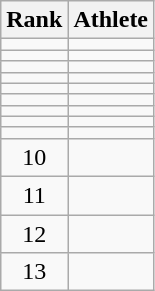<table class="wikitable sortable" style="text-align:center">
<tr>
<th>Rank</th>
<th>Athlete</th>
</tr>
<tr>
<td></td>
<td align=left></td>
</tr>
<tr>
<td></td>
<td align=left></td>
</tr>
<tr>
<td></td>
<td align=left></td>
</tr>
<tr>
<td></td>
<td align=left></td>
</tr>
<tr>
<td></td>
<td align=left></td>
</tr>
<tr>
<td></td>
<td align=left></td>
</tr>
<tr>
<td></td>
<td align=left></td>
</tr>
<tr>
<td></td>
<td align=left></td>
</tr>
<tr>
<td></td>
<td align=left></td>
</tr>
<tr>
<td>10</td>
<td align=left></td>
</tr>
<tr>
<td>11</td>
<td align=left></td>
</tr>
<tr>
<td>12</td>
<td align=left></td>
</tr>
<tr>
<td>13</td>
<td align=left></td>
</tr>
</table>
